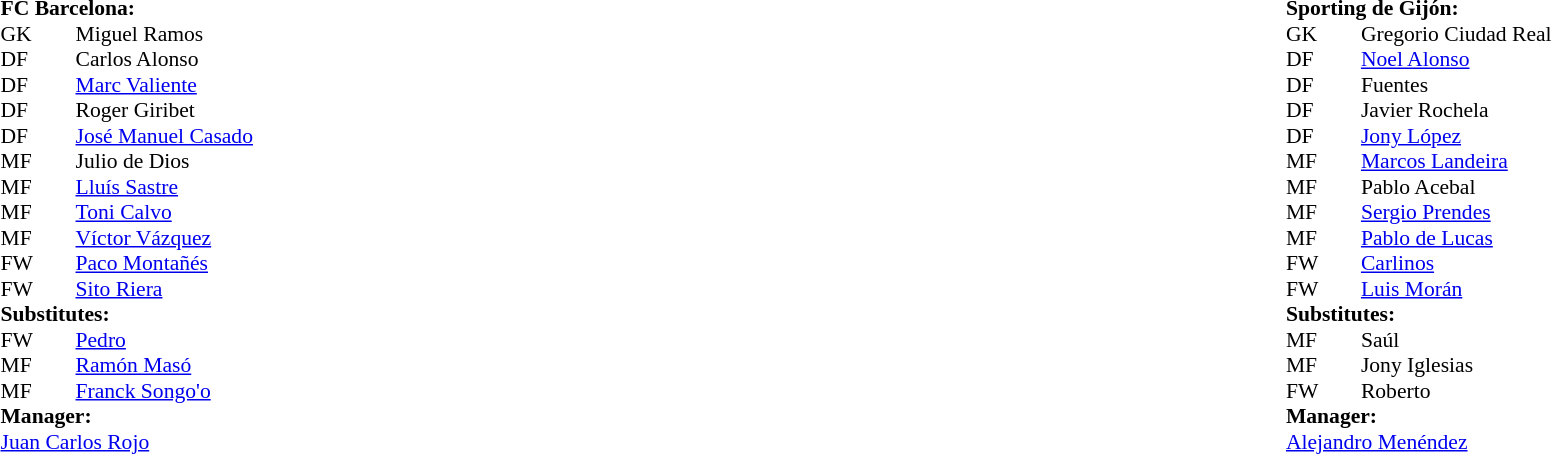<table width="100%">
<tr>
<td valign="top" width="50%"><br><table style="font-size: 90%" cellspacing="0" cellpadding="0">
<tr>
<td colspan="4"><strong>FC Barcelona:</strong></td>
</tr>
<tr>
<th width=25></th>
<th width=25></th>
</tr>
<tr>
<td>GK</td>
<td></td>
<td> Miguel Ramos</td>
</tr>
<tr>
<td>DF</td>
<td></td>
<td> Carlos Alonso</td>
</tr>
<tr>
<td>DF</td>
<td></td>
<td> <a href='#'>Marc Valiente</a></td>
</tr>
<tr>
<td>DF</td>
<td></td>
<td> Roger Giribet</td>
</tr>
<tr>
<td>DF</td>
<td></td>
<td> <a href='#'>José Manuel Casado</a></td>
</tr>
<tr>
<td>MF</td>
<td></td>
<td> Julio de Dios </td>
</tr>
<tr>
<td>MF</td>
<td></td>
<td> <a href='#'>Lluís Sastre</a></td>
</tr>
<tr>
<td>MF</td>
<td></td>
<td> <a href='#'>Toni Calvo</a> </td>
</tr>
<tr>
<td>MF</td>
<td></td>
<td> <a href='#'>Víctor Vázquez</a></td>
</tr>
<tr>
<td>FW</td>
<td></td>
<td> <a href='#'>Paco Montañés</a></td>
</tr>
<tr>
<td>FW</td>
<td></td>
<td> <a href='#'>Sito Riera</a> </td>
</tr>
<tr>
<td colspan=3><strong>Substitutes:</strong></td>
</tr>
<tr>
<td>FW</td>
<td></td>
<td> <a href='#'>Pedro</a>  </td>
</tr>
<tr>
<td>MF</td>
<td></td>
<td> <a href='#'>Ramón Masó</a> </td>
</tr>
<tr>
<td>MF</td>
<td></td>
<td> <a href='#'>Franck Songo'o</a> </td>
</tr>
<tr>
<td colspan=3><strong>Manager:</strong></td>
</tr>
<tr>
<td colspan=4> <a href='#'>Juan Carlos Rojo</a></td>
</tr>
</table>
</td>
<td valign="top"></td>
<td valign="top" width="50%"><br><table style="font-size: 90%" cellspacing="0" cellpadding="0" align=center>
<tr>
<td colspan="4"><strong>Sporting de Gijón:</strong></td>
</tr>
<tr>
<th width=25></th>
<th width=25></th>
</tr>
<tr>
<td>GK</td>
<td></td>
<td> Gregorio Ciudad Real</td>
</tr>
<tr>
<td>DF</td>
<td></td>
<td> <a href='#'>Noel Alonso</a> </td>
</tr>
<tr>
<td>DF</td>
<td></td>
<td> Fuentes </td>
</tr>
<tr>
<td>DF</td>
<td></td>
<td> Javier Rochela</td>
</tr>
<tr>
<td>DF</td>
<td></td>
<td> <a href='#'>Jony López</a> </td>
</tr>
<tr>
<td>MF</td>
<td></td>
<td> <a href='#'>Marcos Landeira</a> </td>
</tr>
<tr>
<td>MF</td>
<td></td>
<td> Pablo Acebal </td>
</tr>
<tr>
<td>MF</td>
<td></td>
<td> <a href='#'>Sergio Prendes</a></td>
</tr>
<tr>
<td>MF</td>
<td></td>
<td> <a href='#'>Pablo de Lucas</a> </td>
</tr>
<tr>
<td>FW</td>
<td></td>
<td> <a href='#'>Carlinos</a></td>
</tr>
<tr>
<td>FW</td>
<td></td>
<td> <a href='#'>Luis Morán</a></td>
</tr>
<tr>
<td colspan=3><strong>Substitutes:</strong></td>
</tr>
<tr>
<td>MF</td>
<td></td>
<td> Saúl </td>
</tr>
<tr>
<td>MF</td>
<td></td>
<td> Jony Iglesias </td>
</tr>
<tr>
<td>FW</td>
<td></td>
<td> Roberto </td>
</tr>
<tr>
<td colspan=3><strong>Manager:</strong></td>
</tr>
<tr>
<td colspan=4> <a href='#'>Alejandro Menéndez</a></td>
</tr>
</table>
</td>
</tr>
</table>
